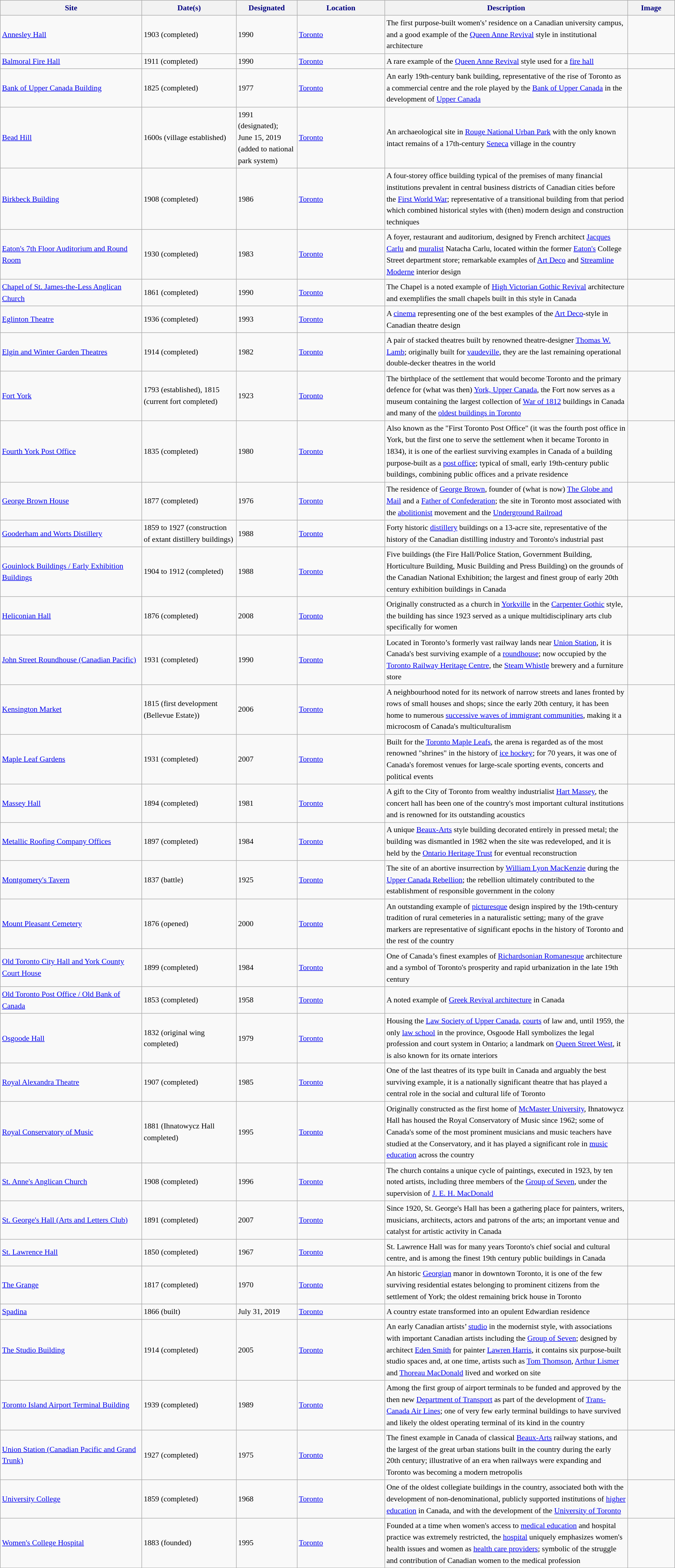<table class="wikitable sortable" style="font-size:90%;width:100%;border:0px;text-align:left;line-height:150%;">
<tr>
<th style="background-color:#f2f2f2; color: #000080" width="21%">Site</th>
<th style="background-color:#f2f2f2; color: #000080" width="14%">Date(s)</th>
<th style="background-color:#f2f2f2; color: #000080" width="9%">Designated</th>
<th style="background-color:#f2f2f2; color: #000080" width="13%">Location</th>
<th style="background-color:#f2f2f2; color: #000080" width="36%" class="unsortable">Description</th>
<th style="background-color:#f2f2f2; color: #000080" width="7%" class="unsortable">Image</th>
</tr>
<tr>
<td><a href='#'>Annesley Hall</a></td>
<td>1903 (completed)</td>
<td>1990</td>
<td><a href='#'>Toronto</a><br></td>
<td>The first purpose-built women's’ residence on a Canadian university campus, and a good example of the <a href='#'>Queen Anne Revival</a> style in institutional architecture</td>
<td></td>
</tr>
<tr>
<td><a href='#'>Balmoral Fire Hall</a></td>
<td>1911 (completed)</td>
<td>1990</td>
<td><a href='#'>Toronto</a><br></td>
<td>A rare example of the <a href='#'>Queen Anne Revival</a> style used for a <a href='#'>fire hall</a></td>
<td></td>
</tr>
<tr>
<td><a href='#'>Bank of Upper Canada Building</a></td>
<td>1825 (completed)</td>
<td>1977</td>
<td><a href='#'>Toronto</a><br></td>
<td>An early 19th-century bank building, representative of the rise of Toronto as a commercial centre and the role played by the <a href='#'>Bank of Upper Canada</a> in the development of <a href='#'>Upper Canada</a></td>
<td></td>
</tr>
<tr>
<td><a href='#'>Bead Hill</a></td>
<td>1600s (village established)</td>
<td>1991 (designated);<br>June 15, 2019 (added to national park system)</td>
<td><a href='#'>Toronto</a><br></td>
<td>An archaeological site in <a href='#'>Rouge National Urban Park</a> with the only known intact remains of a 17th-century <a href='#'>Seneca</a> village in the country</td>
<td></td>
</tr>
<tr>
<td><a href='#'>Birkbeck Building</a></td>
<td>1908 (completed)</td>
<td>1986</td>
<td><a href='#'>Toronto</a><br></td>
<td>A four-storey office building typical of the premises of many financial institutions prevalent in central business districts of Canadian cities before the <a href='#'>First World War</a>; representative of a transitional building from that period which combined historical styles with (then) modern design and construction techniques</td>
<td></td>
</tr>
<tr>
<td><a href='#'>Eaton's 7th Floor Auditorium and Round Room</a></td>
<td>1930 (completed)</td>
<td>1983</td>
<td><a href='#'>Toronto</a><br></td>
<td>A foyer, restaurant and auditorium, designed by French architect <a href='#'>Jacques Carlu</a> and <a href='#'>muralist</a> Natacha Carlu, located within the former <a href='#'>Eaton's</a> College Street department store; remarkable examples of <a href='#'>Art Deco</a> and <a href='#'>Streamline Moderne</a> interior design</td>
<td></td>
</tr>
<tr>
<td><a href='#'>Chapel of St. James-the-Less Anglican Church</a></td>
<td>1861 (completed)</td>
<td>1990</td>
<td><a href='#'>Toronto</a><br></td>
<td>The Chapel is a noted example of <a href='#'>High Victorian Gothic Revival</a> architecture and exemplifies the small chapels built in this style in Canada</td>
<td></td>
</tr>
<tr>
<td><a href='#'>Eglinton Theatre</a></td>
<td>1936 (completed)</td>
<td>1993</td>
<td><a href='#'>Toronto</a><br></td>
<td>A <a href='#'>cinema</a> representing one of the best examples of the <a href='#'>Art Deco</a>-style in Canadian theatre design</td>
<td></td>
</tr>
<tr>
<td><a href='#'>Elgin and Winter Garden Theatres</a></td>
<td>1914 (completed)</td>
<td>1982</td>
<td><a href='#'>Toronto</a><br></td>
<td>A pair of stacked theatres built by renowned theatre-designer <a href='#'>Thomas W. Lamb</a>; originally built for <a href='#'>vaudeville</a>, they are the last remaining operational double-decker theatres in the world</td>
<td></td>
</tr>
<tr>
<td><a href='#'>Fort York</a></td>
<td>1793 (established), 1815 (current fort completed)</td>
<td>1923</td>
<td><a href='#'>Toronto</a><br></td>
<td>The birthplace of the settlement that would become Toronto and the primary defence for (what was then) <a href='#'>York, Upper Canada</a>, the Fort now serves as a museum containing the largest collection of <a href='#'>War of 1812</a> buildings in Canada and many of the <a href='#'>oldest buildings in Toronto</a></td>
<td></td>
</tr>
<tr>
<td><a href='#'>Fourth York Post Office</a></td>
<td>1835 (completed)</td>
<td>1980</td>
<td><a href='#'>Toronto</a><br></td>
<td>Also known as the "First Toronto Post Office" (it was the fourth post office in York, but the first one to serve the settlement when it became Toronto in 1834), it is one of the earliest surviving examples in Canada of a building purpose-built as a <a href='#'>post office</a>; typical of small, early 19th-century public buildings, combining public offices and a private residence</td>
<td></td>
</tr>
<tr>
<td><a href='#'>George Brown House</a></td>
<td>1877 (completed)</td>
<td>1976</td>
<td><a href='#'>Toronto</a><br></td>
<td>The residence of <a href='#'>George Brown</a>, founder of (what is now) <a href='#'>The Globe and Mail</a> and a <a href='#'>Father of Confederation</a>; the site in Toronto most associated with the <a href='#'>abolitionist</a> movement and the <a href='#'>Underground Railroad</a></td>
<td></td>
</tr>
<tr>
<td><a href='#'>Gooderham and Worts Distillery</a></td>
<td>1859 to 1927 (construction of extant distillery buildings)</td>
<td>1988</td>
<td><a href='#'>Toronto</a><br></td>
<td>Forty historic <a href='#'>distillery</a> buildings on a 13-acre site, representative of the history of the Canadian distilling industry and Toronto's industrial past</td>
<td></td>
</tr>
<tr>
<td><a href='#'>Gouinlock Buildings / Early Exhibition Buildings</a></td>
<td>1904 to 1912 (completed)</td>
<td>1988</td>
<td><a href='#'>Toronto</a><br></td>
<td>Five buildings (the Fire Hall/Police Station, Government Building, Horticulture Building, Music Building and Press Building) on the grounds of the Canadian National Exhibition; the largest and finest group of early 20th century exhibition buildings in Canada</td>
<td></td>
</tr>
<tr>
<td><a href='#'>Heliconian Hall</a></td>
<td>1876 (completed)</td>
<td>2008</td>
<td><a href='#'>Toronto</a><br></td>
<td>Originally constructed as a church in <a href='#'>Yorkville</a> in the <a href='#'>Carpenter Gothic</a> style, the building has since 1923 served as a unique multidisciplinary arts club specifically for women</td>
<td></td>
</tr>
<tr>
<td><a href='#'>John Street Roundhouse (Canadian Pacific)</a></td>
<td>1931 (completed)</td>
<td>1990</td>
<td><a href='#'>Toronto</a><br></td>
<td>Located in Toronto’s formerly vast railway lands near <a href='#'>Union Station</a>, it is Canada's best surviving example of a <a href='#'>roundhouse</a>; now occupied by the <a href='#'>Toronto Railway Heritage Centre</a>, the <a href='#'>Steam Whistle</a> brewery and a furniture store</td>
<td></td>
</tr>
<tr>
<td><a href='#'>Kensington Market</a></td>
<td>1815 (first development (Bellevue Estate))</td>
<td>2006</td>
<td><a href='#'>Toronto</a><br></td>
<td>A neighbourhood noted for its network of narrow streets and lanes fronted by rows of small houses and shops; since the early 20th century, it has been home to numerous <a href='#'>successive waves of immigrant communities</a>, making it a microcosm of Canada's multiculturalism</td>
<td></td>
</tr>
<tr>
<td><a href='#'>Maple Leaf Gardens</a></td>
<td>1931 (completed)</td>
<td>2007</td>
<td><a href='#'>Toronto</a><br></td>
<td>Built for the <a href='#'>Toronto Maple Leafs</a>, the arena is regarded as of the most renowned "shrines" in the history of <a href='#'>ice hockey</a>; for 70 years, it was one of Canada's foremost venues for large-scale sporting events, concerts and political events</td>
<td></td>
</tr>
<tr>
<td><a href='#'>Massey Hall</a></td>
<td>1894 (completed)</td>
<td>1981</td>
<td><a href='#'>Toronto</a><br></td>
<td>A gift to the City of Toronto from wealthy industrialist <a href='#'>Hart Massey</a>, the concert hall has been one of the country's most important cultural institutions and is renowned for its outstanding acoustics</td>
<td></td>
</tr>
<tr>
<td><a href='#'>Metallic Roofing Company Offices</a></td>
<td>1897 (completed)</td>
<td>1984</td>
<td><a href='#'>Toronto</a><br></td>
<td>A unique <a href='#'>Beaux-Arts</a> style building decorated entirely in pressed metal; the building was dismantled in 1982 when the site was redeveloped, and it is held by the <a href='#'>Ontario Heritage Trust</a> for eventual reconstruction</td>
<td></td>
</tr>
<tr>
<td><a href='#'>Montgomery's Tavern</a></td>
<td>1837 (battle)</td>
<td>1925</td>
<td><a href='#'>Toronto</a><br></td>
<td>The site of an abortive insurrection by <a href='#'>William Lyon MacKenzie</a> during the <a href='#'>Upper Canada Rebellion</a>; the rebellion ultimately contributed to the establishment of responsible government in the colony</td>
<td></td>
</tr>
<tr>
<td><a href='#'>Mount Pleasant Cemetery</a></td>
<td>1876 (opened)</td>
<td>2000</td>
<td><a href='#'>Toronto</a><br></td>
<td>An outstanding example of <a href='#'>picturesque</a> design inspired by the 19th-century tradition of rural cemeteries in a naturalistic setting; many of the grave markers are representative of significant epochs in the history of Toronto and the rest of the country</td>
<td></td>
</tr>
<tr>
<td><a href='#'>Old Toronto City Hall and York County Court House</a></td>
<td>1899 (completed)</td>
<td>1984</td>
<td><a href='#'>Toronto</a><br></td>
<td>One of Canada’s finest examples of <a href='#'>Richardsonian Romanesque</a> architecture and a symbol of Toronto's prosperity and rapid urbanization in the late 19th century</td>
<td></td>
</tr>
<tr>
<td><a href='#'>Old Toronto Post Office / Old Bank of Canada</a></td>
<td>1853 (completed)</td>
<td>1958</td>
<td><a href='#'>Toronto</a><br></td>
<td>A noted example of <a href='#'>Greek Revival architecture</a> in Canada</td>
<td></td>
</tr>
<tr>
<td><a href='#'>Osgoode Hall</a></td>
<td>1832 (original wing completed)</td>
<td>1979</td>
<td><a href='#'>Toronto</a><br></td>
<td>Housing the <a href='#'>Law Society of Upper Canada</a>, <a href='#'>courts</a> of law and, until 1959, the only <a href='#'>law school</a> in the province, Osgoode Hall symbolizes the legal profession and court system in Ontario; a landmark on <a href='#'>Queen Street West</a>, it is also known for its ornate interiors</td>
<td></td>
</tr>
<tr>
<td><a href='#'>Royal Alexandra Theatre</a></td>
<td>1907 (completed)</td>
<td>1985</td>
<td><a href='#'>Toronto</a><br></td>
<td>One of the last theatres of its type built in Canada and arguably the best surviving example, it is a nationally significant theatre that has played a central role in the social and cultural life of Toronto</td>
<td></td>
</tr>
<tr>
<td><a href='#'>Royal Conservatory of Music</a></td>
<td>1881 (Ihnatowycz Hall completed)</td>
<td>1995</td>
<td><a href='#'>Toronto</a><br></td>
<td>Originally constructed as the first home of <a href='#'>McMaster University</a>, Ihnatowycz Hall has housed the Royal Conservatory of Music since 1962; some of Canada's some of the most prominent musicians and music teachers have studied at the Conservatory, and it has played a significant role in <a href='#'>music education</a> across the country</td>
<td></td>
</tr>
<tr>
<td><a href='#'>St. Anne's Anglican Church</a></td>
<td>1908 (completed)</td>
<td>1996</td>
<td><a href='#'>Toronto</a><br></td>
<td>The church contains a unique cycle of paintings, executed in 1923, by ten noted artists, including three members of the <a href='#'>Group of Seven</a>, under the supervision of <a href='#'>J. E. H. MacDonald</a></td>
<td></td>
</tr>
<tr>
<td><a href='#'>St. George's Hall (Arts and Letters Club)</a></td>
<td>1891 (completed)</td>
<td>2007</td>
<td><a href='#'>Toronto</a><br></td>
<td>Since 1920, St. George's Hall has been a gathering place for painters, writers, musicians, architects, actors and patrons of the arts; an important venue and catalyst for artistic activity in Canada</td>
<td></td>
</tr>
<tr>
<td><a href='#'>St. Lawrence Hall</a></td>
<td>1850 (completed)</td>
<td>1967</td>
<td><a href='#'>Toronto</a><br></td>
<td>St. Lawrence Hall was for many years Toronto's chief social and cultural centre, and is among the finest 19th century public buildings in Canada</td>
<td></td>
</tr>
<tr>
<td><a href='#'>The Grange</a></td>
<td>1817 (completed)</td>
<td>1970</td>
<td><a href='#'>Toronto</a><br></td>
<td>An historic <a href='#'>Georgian</a> manor in downtown Toronto, it is one of the few surviving residential estates belonging to prominent citizens from the settlement of York; the oldest remaining brick house in Toronto</td>
<td></td>
</tr>
<tr>
<td><a href='#'>Spadina</a></td>
<td>1866 (built)</td>
<td>July 31, 2019</td>
<td><a href='#'>Toronto</a><br></td>
<td>A country estate transformed into an opulent Edwardian residence</td>
<td></td>
</tr>
<tr>
<td><a href='#'>The Studio Building</a></td>
<td>1914 (completed)</td>
<td>2005</td>
<td><a href='#'>Toronto</a><br></td>
<td>An early Canadian artists’ <a href='#'>studio</a> in the modernist style, with associations with important Canadian artists including the <a href='#'>Group of Seven</a>; designed by architect <a href='#'>Eden Smith</a> for painter <a href='#'>Lawren Harris</a>, it contains six purpose-built studio spaces and, at one time, artists such as <a href='#'>Tom Thomson</a>, <a href='#'>Arthur Lismer</a> and <a href='#'>Thoreau MacDonald</a> lived and worked on site</td>
<td></td>
</tr>
<tr>
<td><a href='#'>Toronto Island Airport Terminal Building</a></td>
<td>1939 (completed)</td>
<td>1989</td>
<td><a href='#'>Toronto</a><br></td>
<td>Among the first group of airport terminals to be funded and approved by the then new <a href='#'>Department of Transport</a> as part of the development of  <a href='#'>Trans-Canada Air Lines</a>; one of very few early terminal buildings to have survived and likely the oldest operating terminal of its kind in the country</td>
<td></td>
</tr>
<tr>
<td><a href='#'>Union Station (Canadian Pacific and Grand Trunk)</a></td>
<td>1927 (completed)</td>
<td>1975</td>
<td><a href='#'>Toronto</a><br></td>
<td>The finest example in Canada of classical <a href='#'>Beaux-Arts</a> railway stations, and the largest of the great urban stations built in the country during the early 20th century; illustrative of an era when railways were expanding and Toronto was becoming a modern metropolis</td>
<td></td>
</tr>
<tr>
<td><a href='#'>University College</a></td>
<td>1859 (completed)</td>
<td>1968</td>
<td><a href='#'>Toronto</a><br></td>
<td>One of the oldest collegiate buildings in the country, associated both with the development of non-denominational, publicly supported institutions of <a href='#'>higher education</a> in Canada, and with the development of the <a href='#'>University of Toronto</a></td>
<td></td>
</tr>
<tr>
<td><a href='#'>Women's College Hospital</a></td>
<td>1883 (founded)</td>
<td>1995</td>
<td><a href='#'>Toronto</a><br></td>
<td>Founded at a time when women's access to <a href='#'>medical education</a> and hospital practice was extremely restricted, the <a href='#'>hospital</a> uniquely emphasizes women's health issues and women as <a href='#'>health care providers</a>; symbolic of the struggle and contribution of Canadian women to the medical profession</td>
<td></td>
</tr>
<tr>
</tr>
</table>
